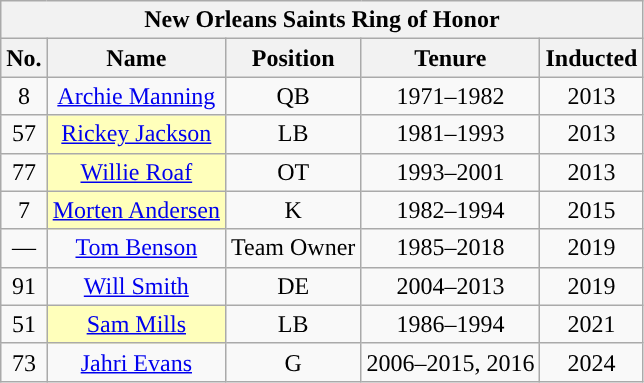<table class="wikitable" style="text-align:center">
<tr>
<th colspan="5">New Orleans Saints Ring of Honor</th>
</tr>
<tr>
<th>No.</th>
<th>Name</th>
<th>Position</th>
<th>Tenure</th>
<th>Inducted</th>
</tr>
<tr>
<td>8</td>
<td><a href='#'>Archie Manning</a></td>
<td>QB</td>
<td>1971–1982</td>
<td>2013</td>
</tr>
<tr>
<td>57</td>
<td style="background:#ffb"><a href='#'>Rickey Jackson</a></td>
<td>LB</td>
<td>1981–1993</td>
<td>2013</td>
</tr>
<tr>
<td>77</td>
<td style="background:#ffb"><a href='#'>Willie Roaf</a></td>
<td>OT</td>
<td>1993–2001</td>
<td>2013</td>
</tr>
<tr>
<td>7</td>
<td style="background:#ffb"><a href='#'>Morten Andersen</a></td>
<td>K</td>
<td>1982–1994</td>
<td>2015</td>
</tr>
<tr>
<td>—</td>
<td><a href='#'>Tom Benson</a></td>
<td>Team Owner</td>
<td>1985–2018</td>
<td>2019</td>
</tr>
<tr>
<td>91</td>
<td><a href='#'>Will Smith</a></td>
<td>DE</td>
<td>2004–2013</td>
<td>2019</td>
</tr>
<tr>
<td>51</td>
<td style="background:#ffb"><a href='#'>Sam Mills</a></td>
<td>LB</td>
<td>1986–1994</td>
<td>2021</td>
</tr>
<tr>
<td>73</td>
<td><a href='#'>Jahri Evans</a></td>
<td>G</td>
<td>2006–2015, 2016</td>
<td>2024</td>
</tr>
</table>
